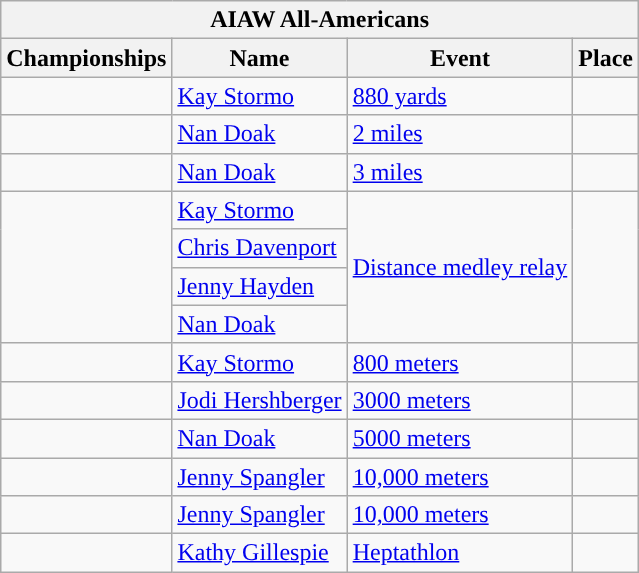<table class="wikitable sortable">
<tr>
<th colspan="4">AIAW All-Americans</th>
</tr>
<tr>
<th scope="col">Championships</th>
<th scope="col">Name</th>
<th scope="col">Event</th>
<th scope="col">Place</th>
</tr>
<tr>
<td></td>
<td><a href='#'>Kay Stormo</a></td>
<td><a href='#'>880 yards</a></td>
<td></td>
</tr>
<tr>
<td></td>
<td><a href='#'>Nan Doak</a></td>
<td><a href='#'>2 miles</a></td>
<td></td>
</tr>
<tr>
<td></td>
<td><a href='#'>Nan Doak</a></td>
<td><a href='#'>3 miles</a></td>
<td></td>
</tr>
<tr>
<td rowspan=4></td>
<td><a href='#'>Kay Stormo</a></td>
<td rowspan=4><a href='#'>Distance medley relay</a></td>
<td rowspan=4></td>
</tr>
<tr>
<td><a href='#'>Chris Davenport</a></td>
</tr>
<tr>
<td><a href='#'>Jenny Hayden</a></td>
</tr>
<tr>
<td><a href='#'>Nan Doak</a></td>
</tr>
<tr>
<td></td>
<td><a href='#'>Kay Stormo</a></td>
<td><a href='#'>800 meters</a></td>
<td></td>
</tr>
<tr>
<td></td>
<td><a href='#'>Jodi Hershberger</a></td>
<td><a href='#'>3000 meters</a></td>
<td></td>
</tr>
<tr>
<td></td>
<td><a href='#'>Nan Doak</a></td>
<td><a href='#'>5000 meters</a></td>
<td></td>
</tr>
<tr>
<td></td>
<td><a href='#'>Jenny Spangler</a></td>
<td><a href='#'>10,000 meters</a></td>
<td></td>
</tr>
<tr>
<td></td>
<td><a href='#'>Jenny Spangler</a></td>
<td><a href='#'>10,000 meters</a></td>
<td></td>
</tr>
<tr>
<td></td>
<td><a href='#'>Kathy Gillespie</a></td>
<td><a href='#'>Heptathlon</a></td>
<td></td>
</tr>
</table>
